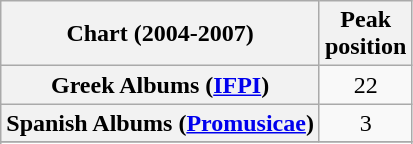<table class="wikitable plainrowheaders" style="text-align:center">
<tr>
<th scope="col">Chart (2004-2007)</th>
<th scope="col">Peak<br>position</th>
</tr>
<tr>
<th scope="row">Greek Albums (<a href='#'>IFPI</a>)</th>
<td>22</td>
</tr>
<tr>
<th scope="row">Spanish Albums (<a href='#'>Promusicae</a>)</th>
<td>3</td>
</tr>
<tr>
</tr>
<tr>
</tr>
</table>
